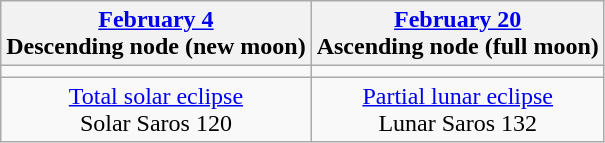<table class="wikitable">
<tr>
<th><a href='#'>February 4</a><br>Descending node (new moon)</th>
<th><a href='#'>February 20</a><br>Ascending node (full moon)</th>
</tr>
<tr>
<td></td>
<td></td>
</tr>
<tr align=center>
<td><a href='#'>Total solar eclipse</a><br>Solar Saros 120</td>
<td><a href='#'>Partial lunar eclipse</a><br>Lunar Saros 132</td>
</tr>
</table>
